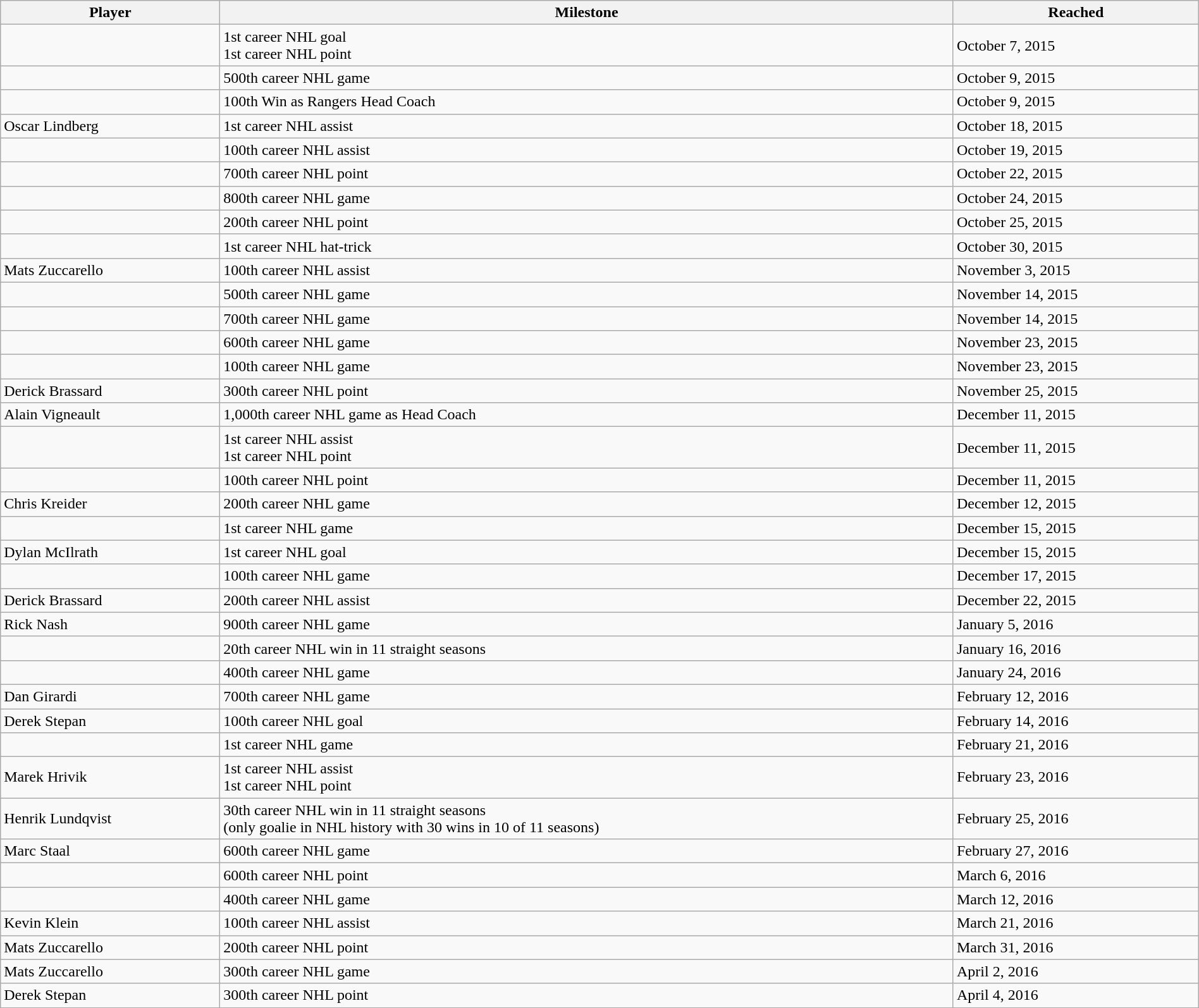<table class="wikitable sortable" style="width:100%;">
<tr align=center>
<th>Player</th>
<th>Milestone</th>
<th>Reached</th>
</tr>
<tr>
<td></td>
<td>1st career NHL goal<br>1st career NHL point</td>
<td>October 7, 2015</td>
</tr>
<tr>
<td></td>
<td>500th career NHL game</td>
<td>October 9, 2015</td>
</tr>
<tr>
<td></td>
<td>100th Win as Rangers Head Coach</td>
<td>October 9, 2015</td>
</tr>
<tr>
<td>Oscar Lindberg</td>
<td>1st career NHL assist</td>
<td>October 18, 2015</td>
</tr>
<tr>
<td></td>
<td>100th career NHL assist</td>
<td>October 19, 2015</td>
</tr>
<tr>
<td></td>
<td>700th career NHL point</td>
<td>October 22, 2015</td>
</tr>
<tr>
<td></td>
<td>800th career NHL game</td>
<td>October 24, 2015</td>
</tr>
<tr>
<td></td>
<td>200th career NHL point</td>
<td>October 25, 2015</td>
</tr>
<tr>
<td></td>
<td>1st career NHL hat-trick</td>
<td>October 30, 2015</td>
</tr>
<tr>
<td>Mats Zuccarello</td>
<td>100th career NHL assist</td>
<td>November 3, 2015</td>
</tr>
<tr>
<td></td>
<td>500th career NHL game</td>
<td>November 14, 2015</td>
</tr>
<tr>
<td></td>
<td>700th career NHL game</td>
<td>November 14, 2015</td>
</tr>
<tr>
<td></td>
<td>600th career NHL game</td>
<td>November 23, 2015</td>
</tr>
<tr>
<td></td>
<td>100th career NHL game</td>
<td>November 23, 2015</td>
</tr>
<tr>
<td>Derick Brassard</td>
<td>300th career NHL point</td>
<td>November 25, 2015</td>
</tr>
<tr>
<td>Alain Vigneault</td>
<td>1,000th career NHL game as Head Coach</td>
<td>December 11, 2015</td>
</tr>
<tr>
<td></td>
<td>1st career NHL assist<br>1st career NHL point</td>
<td>December 11, 2015</td>
</tr>
<tr>
<td></td>
<td>100th career NHL point</td>
<td>December 11, 2015</td>
</tr>
<tr>
<td>Chris Kreider</td>
<td>200th career NHL game</td>
<td>December 12, 2015</td>
</tr>
<tr>
<td></td>
<td>1st career NHL game</td>
<td>December 15, 2015</td>
</tr>
<tr>
<td>Dylan McIlrath</td>
<td>1st career NHL goal</td>
<td>December 15, 2015</td>
</tr>
<tr>
<td></td>
<td>100th career NHL game</td>
<td>December 17, 2015</td>
</tr>
<tr>
<td>Derick Brassard</td>
<td>200th career NHL assist</td>
<td>December 22, 2015</td>
</tr>
<tr>
<td>Rick Nash</td>
<td>900th career NHL game</td>
<td>January 5, 2016</td>
</tr>
<tr>
<td></td>
<td>20th career NHL win in 11 straight seasons</td>
<td>January 16, 2016</td>
</tr>
<tr>
<td></td>
<td>400th career NHL game</td>
<td>January 24, 2016</td>
</tr>
<tr>
<td>Dan Girardi</td>
<td>700th career NHL game</td>
<td>February 12, 2016</td>
</tr>
<tr>
<td>Derek Stepan</td>
<td>100th career NHL goal</td>
<td>February 14, 2016</td>
</tr>
<tr>
<td></td>
<td>1st career NHL game</td>
<td>February 21, 2016</td>
</tr>
<tr>
<td>Marek Hrivik</td>
<td>1st career NHL assist<br>1st career NHL point</td>
<td>February 23, 2016</td>
</tr>
<tr>
<td>Henrik Lundqvist</td>
<td>30th career NHL win in 11 straight seasons<br>(only goalie in NHL history with 30 wins in 10 of 11 seasons)</td>
<td>February 25, 2016</td>
</tr>
<tr>
<td>Marc Staal</td>
<td>600th career NHL game</td>
<td>February 27, 2016</td>
</tr>
<tr>
<td></td>
<td>600th career NHL point</td>
<td>March 6, 2016</td>
</tr>
<tr>
<td></td>
<td>400th career NHL game</td>
<td>March 12, 2016</td>
</tr>
<tr>
<td>Kevin Klein</td>
<td>100th career NHL assist</td>
<td>March 21, 2016</td>
</tr>
<tr>
<td>Mats Zuccarello</td>
<td>200th career NHL point</td>
<td>March 31, 2016</td>
</tr>
<tr>
<td>Mats Zuccarello</td>
<td>300th career NHL game</td>
<td>April 2, 2016</td>
</tr>
<tr>
<td>Derek Stepan</td>
<td>300th career NHL point</td>
<td>April 4, 2016</td>
</tr>
</table>
